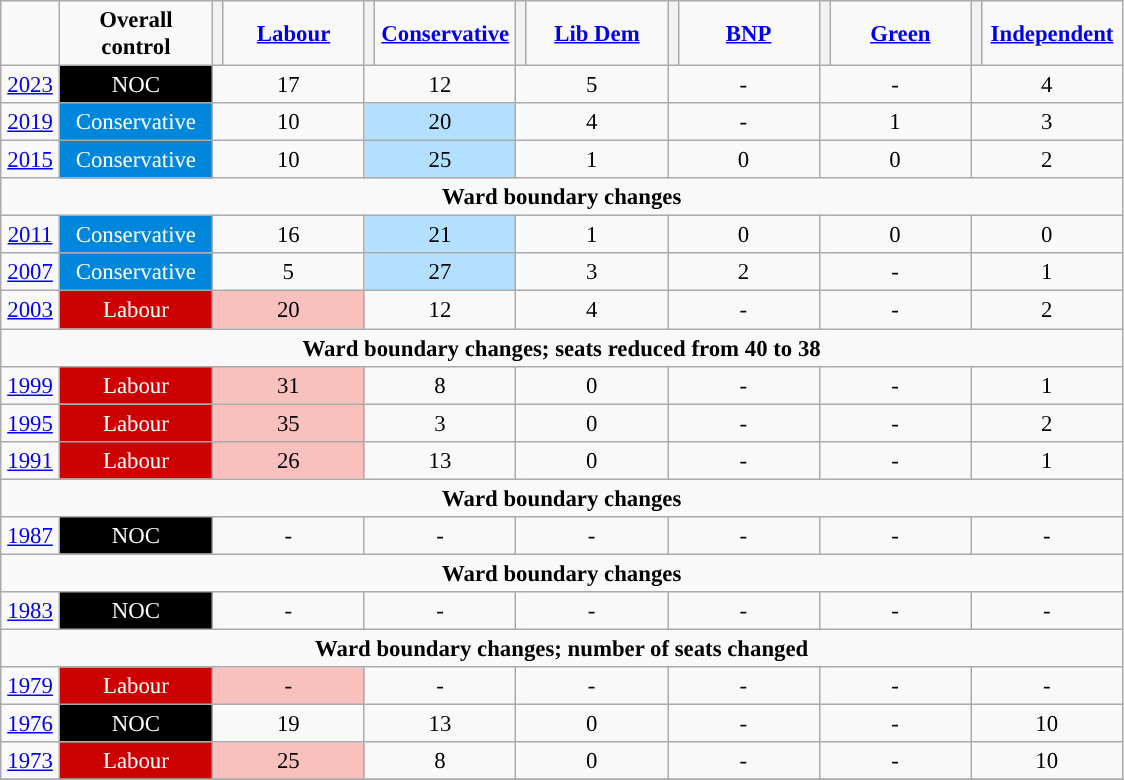<table class="wikitable" style="text-align:center; font-size: 95%">
<tr>
<td width=32></td>
<td width=95><strong>Overall control</strong></td>
<th style="background-color: "></th>
<td width=87 align="center"><strong><a href='#'>Labour</a></strong></td>
<th style="background-color: "></th>
<td width=87 align="center"><strong><a href='#'>Conservative</a></strong></td>
<th style="background-color: "></th>
<td width=87 align="center"><strong><a href='#'>Lib Dem</a></strong></td>
<th style="background-color: "></th>
<td width=87 align="center"><strong><a href='#'>BNP</a></strong></td>
<th style="background-color: "></th>
<td width=87 align="center"><strong><a href='#'>Green</a></strong></td>
<th style="background-color: "></th>
<td width=87 align="center"><strong><a href='#'>Independent</a></strong></td>
</tr>
<tr>
<td><a href='#'>2023</a></td>
<td style="background:#000000; color:white">NOC</td>
<td colspan=2 align="center">17</td>
<td colspan=2 align="center">12</td>
<td colspan=2 align="center">5</td>
<td colspan=2 align="center">-</td>
<td colspan=2 align="center">-</td>
<td colspan=2 align="center">4</td>
</tr>
<tr>
<td><a href='#'>2019</a></td>
<td style="background:#0087DC; color:white">Conservative</td>
<td colspan=2 align="center">10</td>
<td colspan=2 align="center" style="background:#B3E0FF">20</td>
<td colspan=2 align="center">4</td>
<td colspan=2 align="center">-</td>
<td colspan=2 align="center">1</td>
<td colspan=2 align="center">3</td>
</tr>
<tr>
<td><a href='#'>2015</a></td>
<td style="background:#0087DC; color:white">Conservative</td>
<td colspan=2 align="center">10</td>
<td colspan=2 align="center" style="background:#B3E0FF">25</td>
<td colspan=2 align="center">1</td>
<td colspan=2 align="center">0</td>
<td colspan=2 align="center">0</td>
<td colspan=2 align="center">2</td>
</tr>
<tr>
<td colspan="14" align="center"><strong>Ward boundary changes</strong></td>
</tr>
<tr>
<td><a href='#'>2011</a></td>
<td style="background:#0087DC; color:white">Conservative</td>
<td colspan=2 align="center">16</td>
<td colspan=2 align="center" style="background:#B3E0FF">21</td>
<td colspan=2 align="center">1</td>
<td colspan=2 align="center">0</td>
<td colspan=2 align="center">0</td>
<td colspan=2 align="center">0</td>
</tr>
<tr>
<td><a href='#'>2007</a></td>
<td style="background:#0087DC; color:white">Conservative</td>
<td colspan=2 align="center">5</td>
<td colspan=2 align="center" style="background:#B3E0FF">27</td>
<td colspan=2 align="center">3</td>
<td colspan=2 align="center">2</td>
<td colspan=2 align="center">-</td>
<td colspan=2 align="center">1</td>
</tr>
<tr>
<td><a href='#'>2003</a></td>
<td style="background:#cc0000; color:white">Labour</td>
<td colspan=2 align="center" style="background:#F8C1BE">20</td>
<td colspan=2 align="center">12</td>
<td colspan=2 align="center">4</td>
<td colspan=2 align="center">-</td>
<td colspan=2 align="center">-</td>
<td colspan=2 align="center">2</td>
</tr>
<tr>
<td colspan="14" align="center"><strong>Ward boundary changes; seats reduced from 40 to 38</strong></td>
</tr>
<tr>
<td><a href='#'>1999</a></td>
<td style="background:#cc0000; color:white">Labour</td>
<td colspan=2 align="center" style="background:#F8C1BE">31</td>
<td colspan=2 align="center">8</td>
<td colspan=2 align="center">0</td>
<td colspan=2 align="center">-</td>
<td colspan=2 align="center">-</td>
<td colspan=2 align="center">1</td>
</tr>
<tr>
<td><a href='#'>1995</a></td>
<td style="background:#cc0000; color:white">Labour</td>
<td colspan=2 align="center" style="background:#F8C1BE">35</td>
<td colspan=2 align="center">3</td>
<td colspan=2 align="center">0</td>
<td colspan=2 align="center">-</td>
<td colspan=2 align="center">-</td>
<td colspan=2 align="center">2</td>
</tr>
<tr>
<td><a href='#'>1991</a></td>
<td style="background:#cc0000; color:white">Labour</td>
<td colspan=2 align="center" style="background:#F8C1BE">26</td>
<td colspan=2 align="center">13</td>
<td colspan=2 align="center">0</td>
<td colspan=2 align="center">-</td>
<td colspan=2 align="center">-</td>
<td colspan=2 align="center">1</td>
</tr>
<tr>
<td colspan="14" align="center"><strong>Ward boundary changes</strong></td>
</tr>
<tr>
<td><a href='#'>1987</a></td>
<td style="background:#000000; color:white">NOC</td>
<td colspan=2 align="center">-</td>
<td colspan=2 align="center">-</td>
<td colspan=2 align="center">-</td>
<td colspan=2 align="center">-</td>
<td colspan=2 align="center">-</td>
<td colspan=2 align="center">-</td>
</tr>
<tr>
<td colspan="14" align="center"><strong>Ward boundary changes</strong></td>
</tr>
<tr>
<td><a href='#'>1983</a></td>
<td style="background:#000000; color:white">NOC</td>
<td colspan=2 align="center">-</td>
<td colspan=2 align="center">-</td>
<td colspan=2 align="center">-</td>
<td colspan=2 align="center">-</td>
<td colspan=2 align="center">-</td>
<td colspan=2 align="center">-</td>
</tr>
<tr>
<td colspan="14" align="center"><strong>Ward boundary changes; number of seats changed</strong></td>
</tr>
<tr>
<td><a href='#'>1979</a></td>
<td style="background:#cc0000; color:white">Labour</td>
<td colspan=2 align="center" style="background:#F8C1BE">-</td>
<td colspan=2 align="center">-</td>
<td colspan=2 align="center">-</td>
<td colspan=2 align="center">-</td>
<td colspan=2 align="center">-</td>
<td colspan=2 align="center">-</td>
</tr>
<tr>
<td><a href='#'>1976</a></td>
<td style="background:#000000; color:white">NOC</td>
<td colspan=2 align="center">19</td>
<td colspan=2 align="center">13</td>
<td colspan=2 align="center">0</td>
<td colspan=2 align="center">-</td>
<td colspan=2 align="center">-</td>
<td colspan=2 align="center">10</td>
</tr>
<tr>
<td><a href='#'>1973</a></td>
<td style="background:#cc0000; color:white">Labour</td>
<td colspan=2 align="center" style="background:#F8C1BE">25</td>
<td colspan=2 align="center">8</td>
<td colspan=2 align="center">0</td>
<td colspan=2 align="center">-</td>
<td colspan=2 align="center">-</td>
<td colspan=2 align="center">10</td>
</tr>
<tr>
</tr>
</table>
